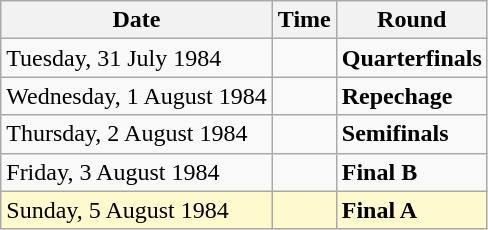<table class="wikitable">
<tr>
<th>Date</th>
<th>Time</th>
<th>Round</th>
</tr>
<tr>
<td>Tuesday, 31 July 1984</td>
<td></td>
<td><strong>Quarterfinals</strong></td>
</tr>
<tr>
<td>Wednesday, 1 August 1984</td>
<td></td>
<td><strong>Repechage</strong></td>
</tr>
<tr>
<td>Thursday, 2 August 1984</td>
<td></td>
<td><strong>Semifinals</strong></td>
</tr>
<tr>
<td>Friday, 3 August 1984</td>
<td></td>
<td><strong>Final B</strong></td>
</tr>
<tr style=background:lemonchiffon>
<td>Sunday, 5 August 1984</td>
<td></td>
<td><strong>Final A</strong></td>
</tr>
</table>
